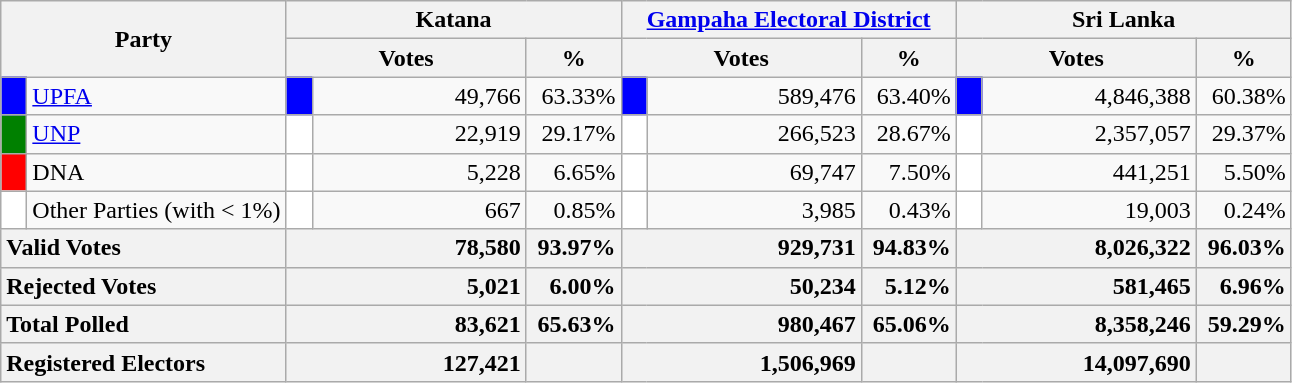<table class="wikitable">
<tr>
<th colspan="2" width="144px"rowspan="2">Party</th>
<th colspan="3" width="216px">Katana</th>
<th colspan="3" width="216px"><a href='#'>Gampaha Electoral District</a></th>
<th colspan="3" width="216px">Sri Lanka</th>
</tr>
<tr>
<th colspan="2" width="144px">Votes</th>
<th>%</th>
<th colspan="2" width="144px">Votes</th>
<th>%</th>
<th colspan="2" width="144px">Votes</th>
<th>%</th>
</tr>
<tr>
<td style="background-color:blue;" width="10px"></td>
<td style="text-align:left;"><a href='#'>UPFA</a></td>
<td style="background-color:blue;" width="10px"></td>
<td style="text-align:right;">49,766</td>
<td style="text-align:right;">63.33%</td>
<td style="background-color:blue;" width="10px"></td>
<td style="text-align:right;">589,476</td>
<td style="text-align:right;">63.40%</td>
<td style="background-color:blue;" width="10px"></td>
<td style="text-align:right;">4,846,388</td>
<td style="text-align:right;">60.38%</td>
</tr>
<tr>
<td style="background-color:green;" width="10px"></td>
<td style="text-align:left;"><a href='#'>UNP</a></td>
<td style="background-color:white;" width="10px"></td>
<td style="text-align:right;">22,919</td>
<td style="text-align:right;">29.17%</td>
<td style="background-color:white;" width="10px"></td>
<td style="text-align:right;">266,523</td>
<td style="text-align:right;">28.67%</td>
<td style="background-color:white;" width="10px"></td>
<td style="text-align:right;">2,357,057</td>
<td style="text-align:right;">29.37%</td>
</tr>
<tr>
<td style="background-color:red;" width="10px"></td>
<td style="text-align:left;">DNA</td>
<td style="background-color:white;" width="10px"></td>
<td style="text-align:right;">5,228</td>
<td style="text-align:right;">6.65%</td>
<td style="background-color:white;" width="10px"></td>
<td style="text-align:right;">69,747</td>
<td style="text-align:right;">7.50%</td>
<td style="background-color:white;" width="10px"></td>
<td style="text-align:right;">441,251</td>
<td style="text-align:right;">5.50%</td>
</tr>
<tr>
<td style="background-color:white;" width="10px"></td>
<td style="text-align:left;">Other Parties (with < 1%)</td>
<td style="background-color:white;" width="10px"></td>
<td style="text-align:right;">667</td>
<td style="text-align:right;">0.85%</td>
<td style="background-color:white;" width="10px"></td>
<td style="text-align:right;">3,985</td>
<td style="text-align:right;">0.43%</td>
<td style="background-color:white;" width="10px"></td>
<td style="text-align:right;">19,003</td>
<td style="text-align:right;">0.24%</td>
</tr>
<tr>
<th colspan="2" width="144px"style="text-align:left;">Valid Votes</th>
<th style="text-align:right;"colspan="2" width="144px">78,580</th>
<th style="text-align:right;">93.97%</th>
<th style="text-align:right;"colspan="2" width="144px">929,731</th>
<th style="text-align:right;">94.83%</th>
<th style="text-align:right;"colspan="2" width="144px">8,026,322</th>
<th style="text-align:right;">96.03%</th>
</tr>
<tr>
<th colspan="2" width="144px"style="text-align:left;">Rejected Votes</th>
<th style="text-align:right;"colspan="2" width="144px">5,021</th>
<th style="text-align:right;">6.00%</th>
<th style="text-align:right;"colspan="2" width="144px">50,234</th>
<th style="text-align:right;">5.12%</th>
<th style="text-align:right;"colspan="2" width="144px">581,465</th>
<th style="text-align:right;">6.96%</th>
</tr>
<tr>
<th colspan="2" width="144px"style="text-align:left;">Total Polled</th>
<th style="text-align:right;"colspan="2" width="144px">83,621</th>
<th style="text-align:right;">65.63%</th>
<th style="text-align:right;"colspan="2" width="144px">980,467</th>
<th style="text-align:right;">65.06%</th>
<th style="text-align:right;"colspan="2" width="144px">8,358,246</th>
<th style="text-align:right;">59.29%</th>
</tr>
<tr>
<th colspan="2" width="144px"style="text-align:left;">Registered Electors</th>
<th style="text-align:right;"colspan="2" width="144px">127,421</th>
<th></th>
<th style="text-align:right;"colspan="2" width="144px">1,506,969</th>
<th></th>
<th style="text-align:right;"colspan="2" width="144px">14,097,690</th>
<th></th>
</tr>
</table>
